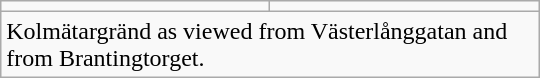<table class="wikitable" align="right" width="360">
<tr>
<td></td>
<td></td>
</tr>
<tr>
<td colspan="2">Kolmätargränd as viewed from Västerlånggatan and from Brantingtorget.</td>
</tr>
</table>
